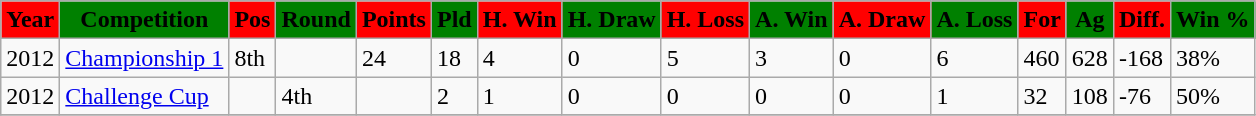<table class="wikitable sortable">
<tr>
<th style="background-color: red;"><span>Year</span></th>
<th style="background-color: green;"><span>Competition</span></th>
<th style="background-color: red;"><span>Pos</span></th>
<th style="background-color: green;"><span>Round</span></th>
<th style="background-color: red;"><span>Points</span></th>
<th style="background-color: green;"><span>Pld</span></th>
<th style="background-color: red;"><span>H. Win</span></th>
<th style="background-color: green;"><span>H. Draw</span></th>
<th style="background-color: red;"><span>H. Loss</span></th>
<th style="background-color: green;"><span>A. Win</span></th>
<th style="background-color: red;"><span>A. Draw</span></th>
<th style="background-color: green;"><span>A. Loss</span></th>
<th style="background-color: red;"><span>For</span></th>
<th style="background-color: green;"><span>Ag</span></th>
<th style="background-color: red;"><span>Diff.</span></th>
<th style="background-color: green;"><span>Win %</span></th>
</tr>
<tr>
<td>2012</td>
<td><a href='#'>Championship 1</a></td>
<td>8th</td>
<td></td>
<td>24</td>
<td>18</td>
<td>4</td>
<td>0</td>
<td>5</td>
<td>3</td>
<td>0</td>
<td>6</td>
<td>460</td>
<td>628</td>
<td>-168</td>
<td>38%</td>
</tr>
<tr>
<td>2012</td>
<td><a href='#'>Challenge Cup</a></td>
<td></td>
<td>4th</td>
<td></td>
<td>2</td>
<td>1</td>
<td>0</td>
<td>0</td>
<td>0</td>
<td>0</td>
<td>1</td>
<td>32</td>
<td>108</td>
<td>-76</td>
<td>50%</td>
</tr>
<tr>
</tr>
</table>
